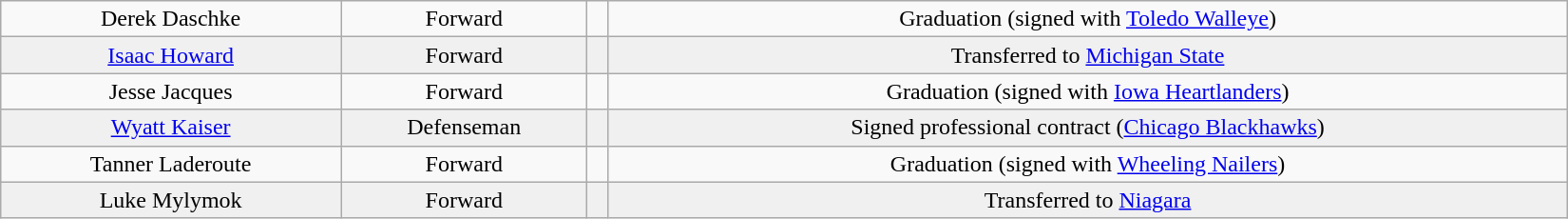<table class="wikitable" width=1100>
<tr align="center" bgcolor="">
<td>Derek Daschke</td>
<td>Forward</td>
<td></td>
<td>Graduation (signed with <a href='#'>Toledo Walleye</a>)</td>
</tr>
<tr align="center" bgcolor="f0f0f0">
<td><a href='#'>Isaac Howard</a></td>
<td>Forward</td>
<td></td>
<td>Transferred to <a href='#'>Michigan State</a></td>
</tr>
<tr align="center" bgcolor="">
<td>Jesse Jacques</td>
<td>Forward</td>
<td></td>
<td>Graduation (signed with <a href='#'>Iowa Heartlanders</a>)</td>
</tr>
<tr align="center" bgcolor="f0f0f0">
<td><a href='#'>Wyatt Kaiser</a></td>
<td>Defenseman</td>
<td></td>
<td>Signed professional contract (<a href='#'>Chicago Blackhawks</a>)</td>
</tr>
<tr align="center" bgcolor="">
<td>Tanner Laderoute</td>
<td>Forward</td>
<td></td>
<td>Graduation (signed with <a href='#'>Wheeling Nailers</a>)</td>
</tr>
<tr align="center" bgcolor="f0f0f0">
<td>Luke Mylymok</td>
<td>Forward</td>
<td></td>
<td>Transferred to <a href='#'>Niagara</a></td>
</tr>
</table>
